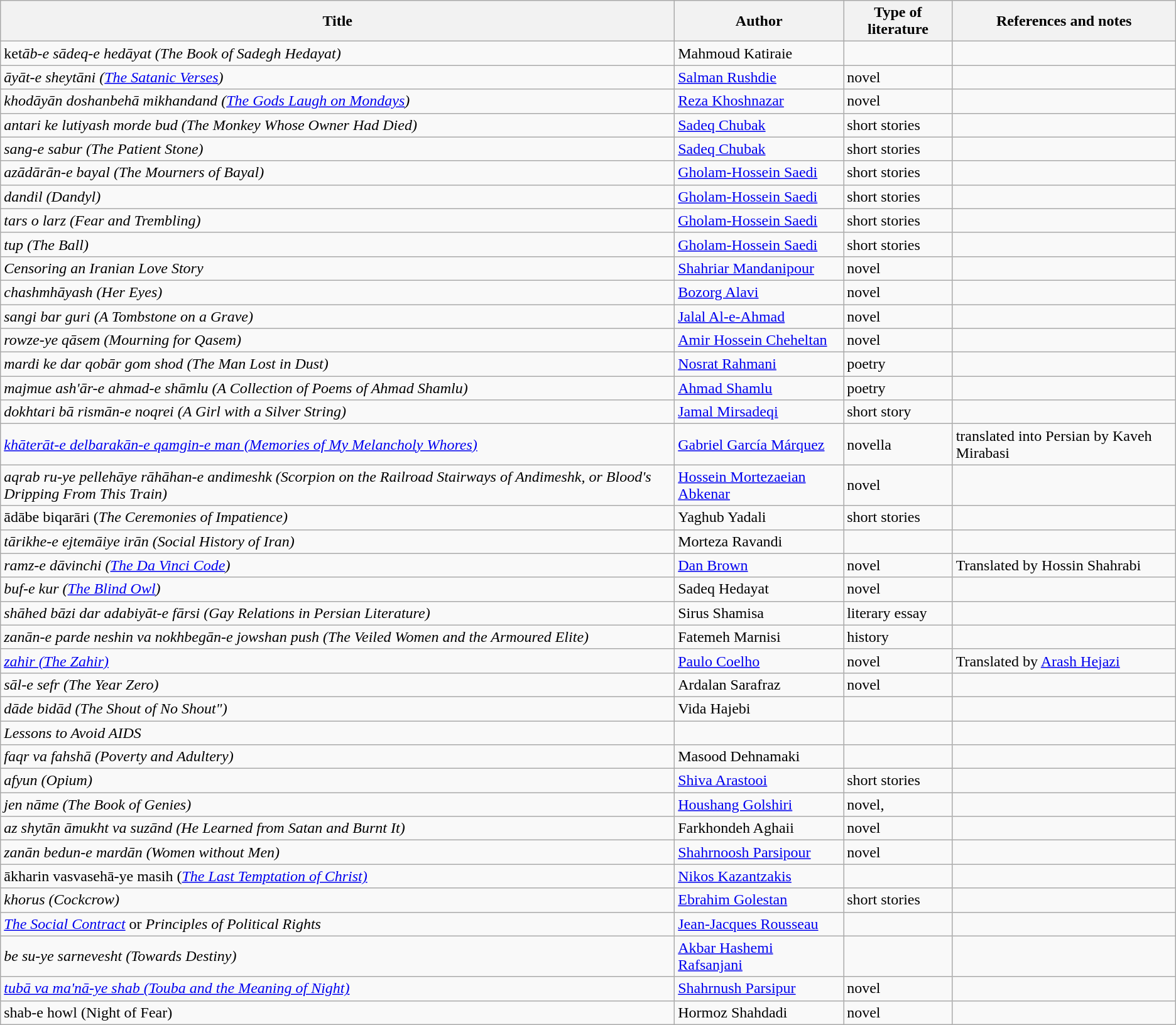<table class="wikitable sortable">
<tr>
<th>Title</th>
<th>Author</th>
<th>Type of literature</th>
<th class="unsortable" !>References and notes</th>
</tr>
<tr>
<td>ket<em>āb-e sādeq-e hedāyat (The Book of Sadegh Hedayat)</em></td>
<td>Mahmoud Katiraie</td>
<td></td>
<td></td>
</tr>
<tr>
<td><em>āyāt-e sheytāni (<a href='#'>The Satanic Verses</a>)</em></td>
<td><a href='#'>Salman Rushdie</a></td>
<td>novel</td>
<td></td>
</tr>
<tr>
<td><em>khodāyān doshanbehā mikhandand (<a href='#'>The Gods Laugh on Mondays</a>)</em></td>
<td><a href='#'>Reza Khoshnazar</a></td>
<td>novel</td>
<td></td>
</tr>
<tr>
<td><em>antari ke lutiyash morde bud (The Monkey Whose Owner Had Died)</em></td>
<td><a href='#'>Sadeq Chubak</a></td>
<td>short stories</td>
<td></td>
</tr>
<tr>
<td><em>sang-e sabur (The Patient Stone)</em></td>
<td><a href='#'>Sadeq Chubak</a></td>
<td>short stories</td>
<td></td>
</tr>
<tr>
<td><em>azādārān-e bayal (The Mourners of Bayal)</em></td>
<td><a href='#'>Gholam-Hossein Saedi</a></td>
<td>short stories</td>
<td></td>
</tr>
<tr>
<td><em>dandil (Dandyl)</em></td>
<td><a href='#'>Gholam-Hossein Saedi</a></td>
<td>short stories</td>
<td></td>
</tr>
<tr>
<td><em>tars o larz (Fear and Trembling)</em></td>
<td><a href='#'>Gholam-Hossein Saedi</a></td>
<td>short stories</td>
<td></td>
</tr>
<tr>
<td><em>tup (The Ball)</em></td>
<td><a href='#'>Gholam-Hossein Saedi</a></td>
<td>short stories</td>
<td></td>
</tr>
<tr>
<td><em>Censoring an Iranian Love Story</em></td>
<td><a href='#'>Shahriar Mandanipour</a></td>
<td>novel</td>
<td></td>
</tr>
<tr>
<td><em>chashmhāyash (Her Eyes)</em></td>
<td><a href='#'>Bozorg Alavi</a></td>
<td>novel</td>
<td></td>
</tr>
<tr>
<td><em>sangi bar guri (A Tombstone on a Grave)</em></td>
<td><a href='#'>Jalal Al-e-Ahmad</a></td>
<td>novel</td>
<td></td>
</tr>
<tr>
<td><em>rowze-ye qāsem (Mourning for Qasem)</em></td>
<td><a href='#'>Amir Hossein Cheheltan</a></td>
<td>novel</td>
<td></td>
</tr>
<tr>
<td><em>mardi ke dar qobār gom shod (The Man Lost in Dust)</em></td>
<td><a href='#'>Nosrat Rahmani</a></td>
<td>poetry</td>
<td></td>
</tr>
<tr>
<td><em>majmue ash'ār-e ahmad-e shāmlu (A Collection of Poems of Ahmad Shamlu)</em></td>
<td><a href='#'>Ahmad Shamlu</a></td>
<td>poetry</td>
<td></td>
</tr>
<tr>
<td><em>dokhtari bā rismān-e noqrei (A Girl with a Silver String)</em></td>
<td><a href='#'>Jamal Mirsadeqi</a></td>
<td>short story</td>
<td></td>
</tr>
<tr>
<td><em><a href='#'>khāterāt-e delbarakān-e qamgin-e man (Memories of My Melancholy Whores)</a></em></td>
<td><a href='#'>Gabriel García Márquez</a></td>
<td>novella</td>
<td>translated into Persian by Kaveh Mirabasi</td>
</tr>
<tr>
<td><em>aqrab ru-ye pellehāye rāhāhan-e andimeshk (Scorpion on the Railroad Stairways of Andimeshk, or Blood's Dripping From This Train)</em></td>
<td><a href='#'>Hossein Mortezaeian Abkenar</a></td>
<td>novel</td>
<td></td>
</tr>
<tr>
<td>ādābe biqarāri (<em>The Ceremonies of Impatience)</em></td>
<td>Yaghub Yadali</td>
<td>short stories</td>
<td></td>
</tr>
<tr>
<td><em>tārikhe-e ejtemāiye irān (Social History of Iran)</em></td>
<td>Morteza Ravandi</td>
<td></td>
<td></td>
</tr>
<tr>
<td><em>ramz-e dāvinchi (<a href='#'>The Da Vinci Code</a>)</em></td>
<td><a href='#'>Dan Brown</a></td>
<td>novel</td>
<td>Translated by Hossin Shahrabi</td>
</tr>
<tr>
<td><em>buf-e kur (<a href='#'>The Blind Owl</a>)</em></td>
<td>Sadeq Hedayat</td>
<td>novel</td>
<td></td>
</tr>
<tr>
<td><em>shāhed bāzi dar adabiyāt-e fārsi (Gay Relations in Persian Literature)</em></td>
<td>Sirus Shamisa</td>
<td>literary essay</td>
<td></td>
</tr>
<tr>
<td><em>zanān-e parde neshin va nokhbegān-e jowshan push (The Veiled Women and the Armoured Elite)</em></td>
<td>Fatemeh Marnisi</td>
<td>history</td>
<td></td>
</tr>
<tr>
<td><em><a href='#'>zahir (The Zahir)</a></em></td>
<td><a href='#'>Paulo Coelho</a></td>
<td>novel</td>
<td>Translated by <a href='#'>Arash Hejazi</a></td>
</tr>
<tr>
<td><em>sāl-e sefr (The Year Zero)</em></td>
<td>Ardalan Sarafraz</td>
<td>novel</td>
<td></td>
</tr>
<tr>
<td><em>dāde bidād (The Shout of No Shout")</em></td>
<td>Vida Hajebi</td>
<td></td>
<td></td>
</tr>
<tr>
<td><em>Lessons to Avoid AIDS</em></td>
<td></td>
<td></td>
<td></td>
</tr>
<tr>
<td><em>faqr va fahshā (Poverty and Adultery)</em></td>
<td>Masood Dehnamaki</td>
<td></td>
<td></td>
</tr>
<tr>
<td><em>afyun (Opium)</em></td>
<td><a href='#'>Shiva Arastooi</a></td>
<td>short stories</td>
<td></td>
</tr>
<tr>
<td><em>jen nāme (The Book of Genies)</em></td>
<td><a href='#'>Houshang Golshiri</a></td>
<td>novel,</td>
<td></td>
</tr>
<tr>
<td><em>az shytān āmukht va suzānd (He Learned from Satan and Burnt It)</em></td>
<td>Farkhondeh Aghaii</td>
<td>novel</td>
<td></td>
</tr>
<tr>
<td><em>zanān bedun-e mardān (Women without Men)</em></td>
<td><a href='#'>Shahrnoosh Parsipour</a></td>
<td>novel</td>
<td></td>
</tr>
<tr>
<td>ākharin vasvasehā-ye masih (<em><a href='#'>The Last Temptation of Christ)</a></em></td>
<td><a href='#'>Nikos Kazantzakis</a></td>
<td></td>
<td></td>
</tr>
<tr>
<td><em>khorus (Cockcrow)</em></td>
<td><a href='#'>Ebrahim Golestan</a></td>
<td>short stories</td>
<td></td>
</tr>
<tr>
<td><em><a href='#'>The Social Contract</a></em> or <em>Principles of Political Rights</em></td>
<td><a href='#'>Jean-Jacques Rousseau</a></td>
<td></td>
<td></td>
</tr>
<tr>
<td><em>be su-ye sarnevesht (Towards Destiny)</em></td>
<td><a href='#'>Akbar Hashemi Rafsanjani</a></td>
<td></td>
<td></td>
</tr>
<tr>
<td><em><a href='#'>tubā va ma'nā-ye shab (Touba and the Meaning of Night)</a></em></td>
<td><a href='#'>Shahrnush Parsipur</a></td>
<td>novel</td>
<td></td>
</tr>
<tr>
<td>shab-e howl (Night of Fear)</td>
<td>Hormoz Shahdadi</td>
<td>novel</td>
<td></td>
</tr>
</table>
